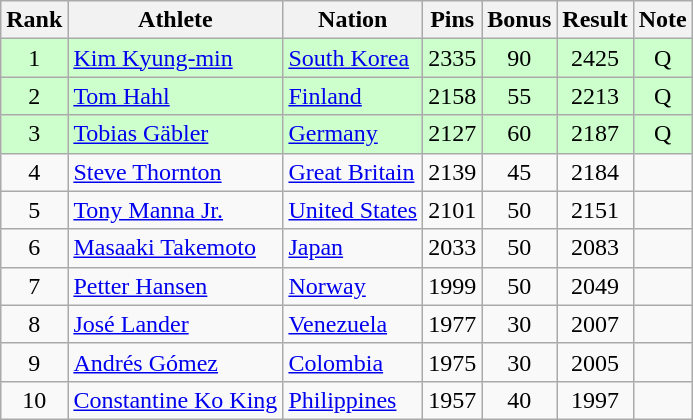<table class="wikitable sortable" style="text-align:center">
<tr>
<th>Rank</th>
<th>Athlete</th>
<th>Nation</th>
<th>Pins</th>
<th>Bonus</th>
<th>Result</th>
<th>Note</th>
</tr>
<tr bgcolor=ccffcc>
<td>1</td>
<td align=left><a href='#'>Kim Kyung-min</a></td>
<td align=left> <a href='#'>South Korea</a></td>
<td>2335</td>
<td>90</td>
<td>2425</td>
<td>Q</td>
</tr>
<tr bgcolor=ccffcc>
<td>2</td>
<td align=left><a href='#'>Tom Hahl</a></td>
<td align=left> <a href='#'>Finland</a></td>
<td>2158</td>
<td>55</td>
<td>2213</td>
<td>Q</td>
</tr>
<tr bgcolor=ccffcc>
<td>3</td>
<td align=left><a href='#'>Tobias Gäbler</a></td>
<td align=left> <a href='#'>Germany</a></td>
<td>2127</td>
<td>60</td>
<td>2187</td>
<td>Q</td>
</tr>
<tr>
<td>4</td>
<td align=left><a href='#'>Steve Thornton</a></td>
<td align=left> <a href='#'>Great Britain</a></td>
<td>2139</td>
<td>45</td>
<td>2184</td>
<td></td>
</tr>
<tr>
<td>5</td>
<td align=left><a href='#'>Tony Manna Jr.</a></td>
<td align=left> <a href='#'>United States</a></td>
<td>2101</td>
<td>50</td>
<td>2151</td>
<td></td>
</tr>
<tr>
<td>6</td>
<td align=left><a href='#'>Masaaki Takemoto</a></td>
<td align=left> <a href='#'>Japan</a></td>
<td>2033</td>
<td>50</td>
<td>2083</td>
<td></td>
</tr>
<tr>
<td>7</td>
<td align=left><a href='#'>Petter Hansen</a></td>
<td align=left> <a href='#'>Norway</a></td>
<td>1999</td>
<td>50</td>
<td>2049</td>
<td></td>
</tr>
<tr>
<td>8</td>
<td align=left><a href='#'>José Lander</a></td>
<td align=left> <a href='#'>Venezuela</a></td>
<td>1977</td>
<td>30</td>
<td>2007</td>
<td></td>
</tr>
<tr>
<td>9</td>
<td align=left><a href='#'>Andrés Gómez</a></td>
<td align=left> <a href='#'>Colombia</a></td>
<td>1975</td>
<td>30</td>
<td>2005</td>
<td></td>
</tr>
<tr>
<td>10</td>
<td align=left><a href='#'>Constantine Ko King</a></td>
<td align=left> <a href='#'>Philippines</a></td>
<td>1957</td>
<td>40</td>
<td>1997</td>
<td></td>
</tr>
</table>
